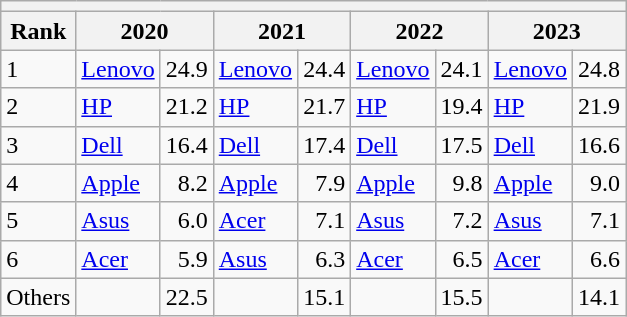<table class="wikitable">
<tr>
<th colspan="21"></th>
</tr>
<tr>
<th>Rank</th>
<th colspan="2">2020</th>
<th colspan="2">2021</th>
<th colspan="2">2022</th>
<th colspan="2">2023</th>
</tr>
<tr>
<td>1</td>
<td><a href='#'>Lenovo</a></td>
<td style="text-align:right;">24.9</td>
<td><a href='#'>Lenovo</a></td>
<td style="text-align:right;">24.4</td>
<td><a href='#'>Lenovo</a></td>
<td style="text-align:right;">24.1</td>
<td><a href='#'>Lenovo</a></td>
<td style="text-align:right;">24.8</td>
</tr>
<tr>
<td>2</td>
<td><a href='#'>HP</a></td>
<td style="text-align:right;">21.2</td>
<td><a href='#'>HP</a></td>
<td style="text-align:right;">21.7</td>
<td><a href='#'>HP</a></td>
<td style="text-align:right;">19.4</td>
<td><a href='#'>HP</a></td>
<td style="text-align:right;">21.9</td>
</tr>
<tr>
<td>3</td>
<td><a href='#'>Dell</a></td>
<td style="text-align:right;">16.4</td>
<td><a href='#'>Dell</a></td>
<td style="text-align:right;">17.4</td>
<td><a href='#'>Dell</a></td>
<td style="text-align:right;">17.5</td>
<td><a href='#'>Dell</a></td>
<td style="text-align:right;">16.6</td>
</tr>
<tr>
<td>4</td>
<td><a href='#'>Apple</a></td>
<td style="text-align:right;">8.2</td>
<td><a href='#'>Apple</a></td>
<td style="text-align:right;">7.9</td>
<td><a href='#'>Apple</a></td>
<td style="text-align:right;">9.8</td>
<td><a href='#'>Apple</a></td>
<td style="text-align:right;">9.0</td>
</tr>
<tr>
<td>5</td>
<td><a href='#'>Asus</a></td>
<td style="text-align:right;">6.0</td>
<td><a href='#'>Acer</a></td>
<td style="text-align:right;">7.1</td>
<td><a href='#'>Asus</a></td>
<td style="text-align:right;">7.2</td>
<td><a href='#'>Asus</a></td>
<td style="text-align:right;">7.1</td>
</tr>
<tr>
<td>6</td>
<td><a href='#'>Acer</a></td>
<td style="text-align:right;">5.9</td>
<td><a href='#'>Asus</a></td>
<td style="text-align:right;">6.3</td>
<td><a href='#'>Acer</a></td>
<td style="text-align:right;">6.5</td>
<td><a href='#'>Acer</a></td>
<td style="text-align:right;">6.6</td>
</tr>
<tr>
<td>Others</td>
<td></td>
<td style="text-align:right;">22.5</td>
<td></td>
<td style="text-align:right;">15.1</td>
<td></td>
<td style="text-align:right;">15.5</td>
<td></td>
<td style="text-align:right;">14.1</td>
</tr>
</table>
